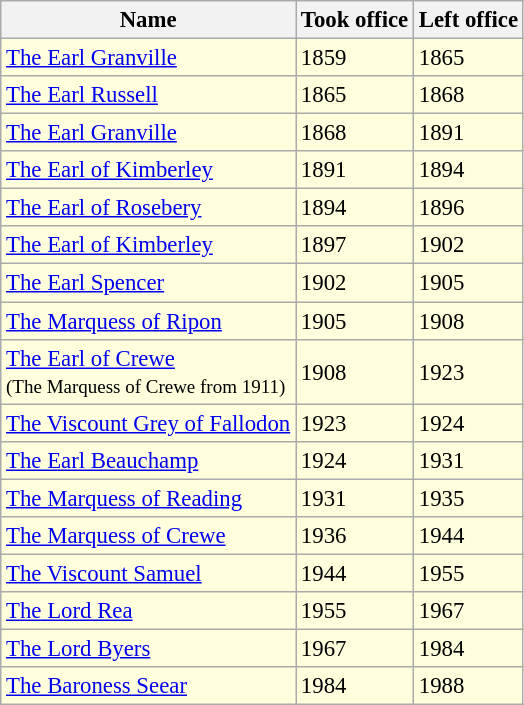<table class="wikitable" style="font-size: 95%;">
<tr>
<th>Name</th>
<th>Took office</th>
<th>Left office</th>
</tr>
<tr bgcolor=#FFFFDD>
<td><a href='#'>The Earl Granville</a></td>
<td>1859</td>
<td>1865</td>
</tr>
<tr bgcolor=#FFFFDD>
<td><a href='#'>The Earl Russell</a></td>
<td>1865</td>
<td>1868</td>
</tr>
<tr bgcolor=#FFFFDD>
<td><a href='#'>The Earl Granville</a></td>
<td>1868</td>
<td>1891</td>
</tr>
<tr bgcolor=#FFFFDD>
<td><a href='#'>The Earl of Kimberley</a></td>
<td>1891</td>
<td>1894</td>
</tr>
<tr bgcolor=#FFFFDD>
<td><a href='#'>The Earl of Rosebery</a></td>
<td>1894</td>
<td>1896</td>
</tr>
<tr bgcolor=#FFFFDD>
<td><a href='#'>The Earl of Kimberley</a></td>
<td>1897</td>
<td>1902</td>
</tr>
<tr bgcolor=#FFFFDD>
<td><a href='#'>The Earl Spencer</a></td>
<td>1902</td>
<td>1905</td>
</tr>
<tr bgcolor=#FFFFDD>
<td><a href='#'>The Marquess of Ripon</a></td>
<td>1905</td>
<td>1908</td>
</tr>
<tr bgcolor=#FFFFDD>
<td><a href='#'>The Earl of Crewe</a><br><small>(The Marquess of Crewe from 1911)</small></td>
<td>1908</td>
<td>1923</td>
</tr>
<tr bgcolor=#FFFFDD>
<td><a href='#'>The Viscount Grey of Fallodon</a></td>
<td>1923</td>
<td>1924</td>
</tr>
<tr bgcolor=#FFFFDD>
<td><a href='#'>The Earl Beauchamp</a></td>
<td>1924</td>
<td>1931</td>
</tr>
<tr bgcolor=#FFFFDD>
<td><a href='#'>The Marquess of Reading</a></td>
<td>1931</td>
<td>1935</td>
</tr>
<tr bgcolor=#FFFFDD>
<td><a href='#'>The Marquess of Crewe</a></td>
<td>1936</td>
<td>1944</td>
</tr>
<tr bgcolor=#FFFFDD>
<td><a href='#'>The Viscount Samuel</a></td>
<td>1944</td>
<td>1955</td>
</tr>
<tr bgcolor=#FFFFDD>
<td><a href='#'>The Lord Rea</a></td>
<td>1955</td>
<td>1967</td>
</tr>
<tr bgcolor=#FFFFDD>
<td><a href='#'>The Lord Byers</a></td>
<td>1967</td>
<td>1984</td>
</tr>
<tr bgcolor=#FFFFDD>
<td><a href='#'>The Baroness Seear</a></td>
<td>1984</td>
<td>1988</td>
</tr>
</table>
